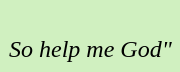<table class="toccolours" style="margin-left: 2em; margin-bottom: 1em; margin-top: 1em; margin-right: 10em; background:#D0F0C0; color:black; max-width: 100%;" cellspacing="5">
<tr>
<td style="text-align: left;"><br><em>So help me God"</em></td>
</tr>
</table>
